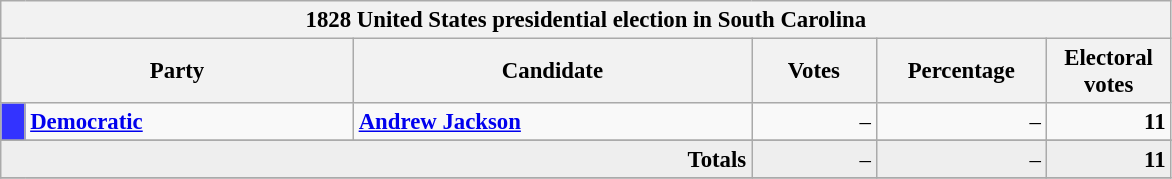<table class="wikitable" style="font-size: 95%;">
<tr>
<th colspan="6">1828 United States presidential election in South Carolina</th>
</tr>
<tr>
<th colspan="2" style="width: 15em">Party</th>
<th style="width: 17em">Candidate</th>
<th style="width: 5em">Votes</th>
<th style="width: 7em">Percentage</th>
<th style="width: 5em">Electoral votes</th>
</tr>
<tr>
<th style="background-color:#3333FF; width: 3px"></th>
<td style="width: 130px"><strong><a href='#'>Democratic</a></strong></td>
<td><strong><a href='#'>Andrew Jackson</a></strong></td>
<td align="right">–</td>
<td align="right">–</td>
<td align="right"><strong>11</strong></td>
</tr>
<tr>
</tr>
<tr bgcolor="#EEEEEE">
<td colspan="3" align="right"><strong>Totals</strong></td>
<td align="right">–</td>
<td align="right">–</td>
<td align="right"><strong>11</strong></td>
</tr>
<tr>
</tr>
</table>
